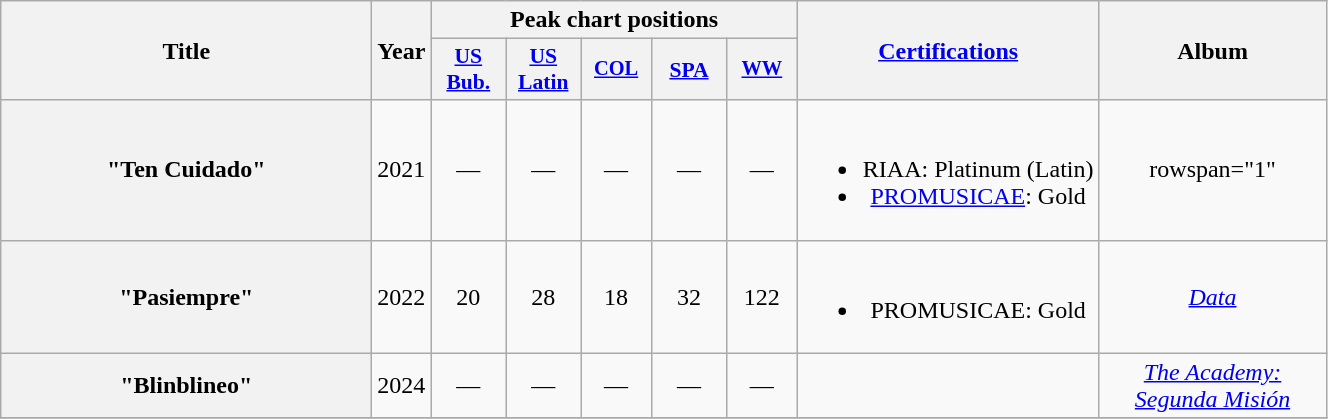<table class="wikitable plainrowheaders" style="text-align:center;">
<tr>
<th scope="col" rowspan="2" style="width:15em;">Title</th>
<th scope="col" rowspan="2" style="width:1em;">Year</th>
<th scope="col" colspan="5">Peak chart positions</th>
<th scope="col" rowspan="2"><a href='#'>Certifications</a></th>
<th scope="col" rowspan="2" style="width:9em;">Album</th>
</tr>
<tr>
<th scope="col" style="width:3em;font-size:90%;"><a href='#'>US Bub.</a><br></th>
<th scope="col" style="width:3em;font-size:90%;"><a href='#'>US<br>Latin</a><br></th>
<th scope="col" style="width:3em;font-size:85%;"><a href='#'>COL</a><br></th>
<th scope="col" style="width:3em;font-size:90%;"><a href='#'>SPA</a><br></th>
<th scope="col" style="width:3em;font-size:85%;"><a href='#'>WW</a><br></th>
</tr>
<tr>
<th scope="row">"Ten Cuidado"<br></th>
<td>2021</td>
<td>—</td>
<td>—</td>
<td>—</td>
<td>—</td>
<td>—</td>
<td><br><ul><li>RIAA: Platinum <span>(Latin)</span></li><li><a href='#'>PROMUSICAE</a>: Gold</li></ul></td>
<td>rowspan="1" </td>
</tr>
<tr>
<th scope="row">"Pasiempre"<br></th>
<td>2022</td>
<td>20</td>
<td>28</td>
<td>18</td>
<td>32</td>
<td>122</td>
<td><br><ul><li>PROMUSICAE: Gold</li></ul></td>
<td><em><a href='#'>Data</a></em></td>
</tr>
<tr>
<th scope="row">"Blinblineo"<br></th>
<td>2024</td>
<td>—</td>
<td>—</td>
<td>—</td>
<td>—</td>
<td>—</td>
<td></td>
<td><em><a href='#'>The Academy: Segunda Misión</a></em></td>
</tr>
<tr>
</tr>
</table>
